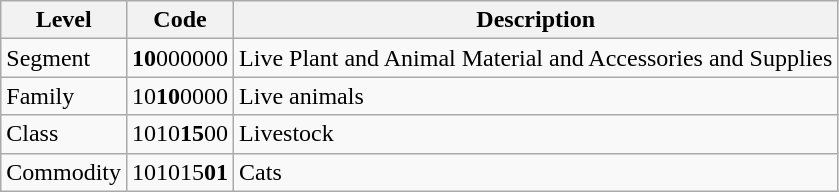<table class="wikitable">
<tr>
<th>Level</th>
<th>Code</th>
<th>Description</th>
</tr>
<tr>
<td>Segment</td>
<td><strong>10</strong>000000</td>
<td>Live Plant and Animal Material and Accessories and Supplies</td>
</tr>
<tr>
<td>Family</td>
<td>10<strong>10</strong>0000</td>
<td>Live animals</td>
</tr>
<tr>
<td>Class</td>
<td>1010<strong>15</strong>00</td>
<td>Livestock</td>
</tr>
<tr>
<td>Commodity</td>
<td>101015<strong>01</strong></td>
<td>Cats</td>
</tr>
</table>
